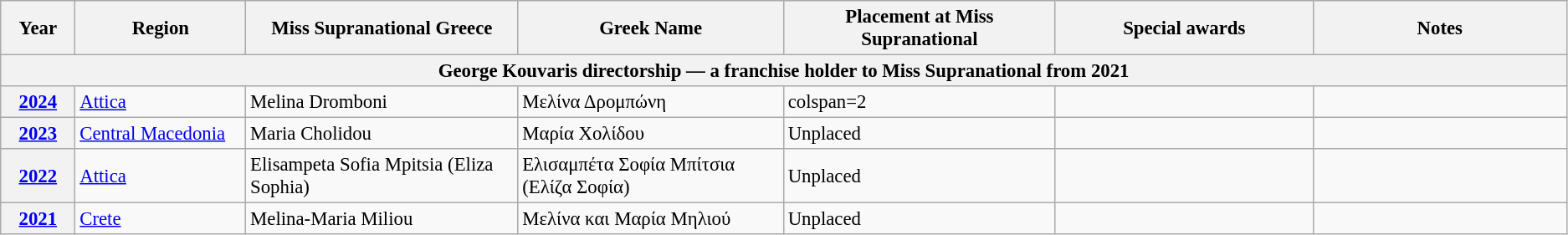<table class="wikitable " style="font-size: 95%;">
<tr>
<th width="60">Year</th>
<th width="150">Region</th>
<th width="250">Miss Supranational Greece</th>
<th width="250">Greek Name</th>
<th width="250">Placement at Miss Supranational</th>
<th width="250">Special awards</th>
<th width="250">Notes</th>
</tr>
<tr>
<th colspan="7">George Kouvaris directorship — a franchise holder to Miss Supranational from 2021</th>
</tr>
<tr>
<th><a href='#'>2024</a></th>
<td><a href='#'>Attica</a></td>
<td>Melina Dromboni</td>
<td>Μελίνα Δρομπώνη</td>
<td>colspan=2 </td>
<td></td>
</tr>
<tr>
<th><a href='#'>2023</a></th>
<td><a href='#'>Central Macedonia</a></td>
<td>Maria Cholidou</td>
<td>Μαρία Χολίδου</td>
<td>Unplaced</td>
<td></td>
<td></td>
</tr>
<tr>
<th><a href='#'>2022</a></th>
<td><a href='#'>Attica</a></td>
<td>Elisampeta Sofia Mpitsia (Eliza Sophia)</td>
<td>Ελισαμπέτα Σοφία Μπίτσια (Ελίζα Σοφία)</td>
<td>Unplaced</td>
<td></td>
<td></td>
</tr>
<tr>
<th><a href='#'>2021</a></th>
<td><a href='#'>Crete</a></td>
<td>Melina-Maria Miliou</td>
<td>Μελίνα και Μαρία Μηλιού</td>
<td>Unplaced</td>
<td></td>
<td></td>
</tr>
</table>
